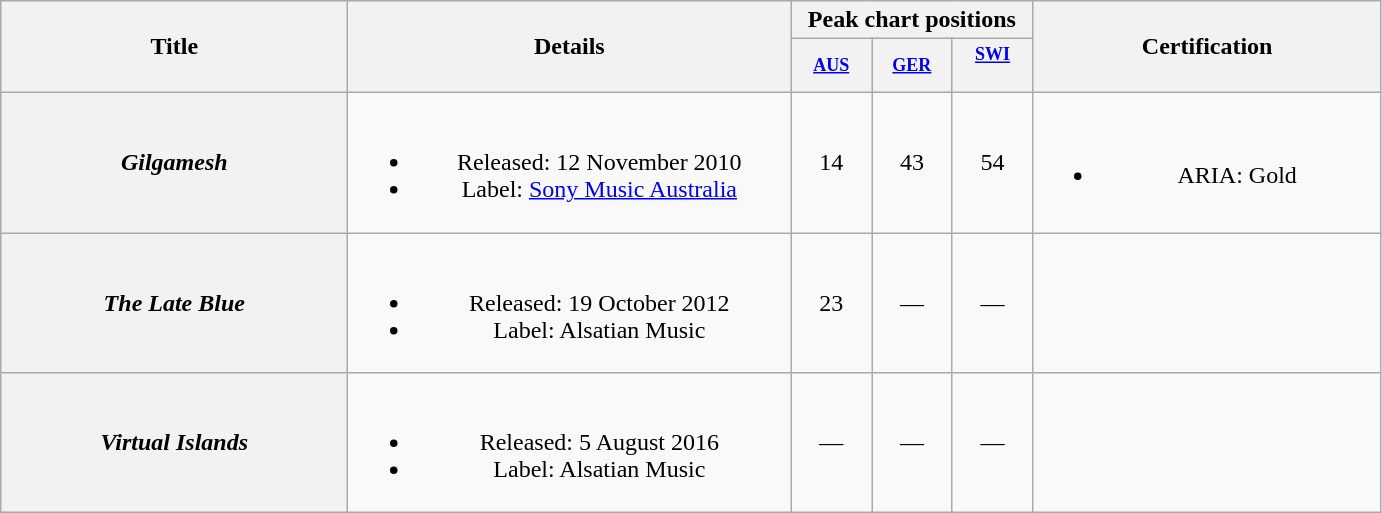<table class="wikitable plainrowheaders" style="text-align:center;" border="1">
<tr>
<th scope="col" rowspan="2" style="width:14em;">Title</th>
<th scope="col" rowspan="2" style="width:18em;">Details</th>
<th scope="col" colspan="3">Peak chart positions</th>
<th rowspan="2" style="width:225px;">Certification</th>
</tr>
<tr>
<th style="width:4em;font-size:75%"><a href='#'>AUS</a></th>
<th style="width:4em;font-size:75%"><a href='#'>GER</a></th>
<th style="width:4em;font-size:75%"><a href='#'>SWI</a><br><br></th>
</tr>
<tr>
<th scope="row"><em>Gilgamesh</em></th>
<td><br><ul><li>Released: 12 November 2010</li><li>Label: <a href='#'>Sony Music Australia</a></li></ul></td>
<td style="text-align:center;">14</td>
<td style="text-align:center;">43</td>
<td style="text-align:center;">54</td>
<td><br><ul><li>ARIA: Gold</li></ul></td>
</tr>
<tr>
<th scope="row"><em>The Late Blue</em></th>
<td><br><ul><li>Released: 19 October 2012</li><li>Label: Alsatian Music</li></ul></td>
<td style="text-align:center;">23</td>
<td style="text-align:center;">—</td>
<td style="text-align:center;">—</td>
<td></td>
</tr>
<tr>
<th scope="row"><em>Virtual Islands</em></th>
<td><br><ul><li>Released: 5 August 2016</li><li>Label: Alsatian Music</li></ul></td>
<td style="text-align:center;">—</td>
<td style="text-align:center;">—</td>
<td style="text-align:center;">—</td>
<td></td>
</tr>
</table>
